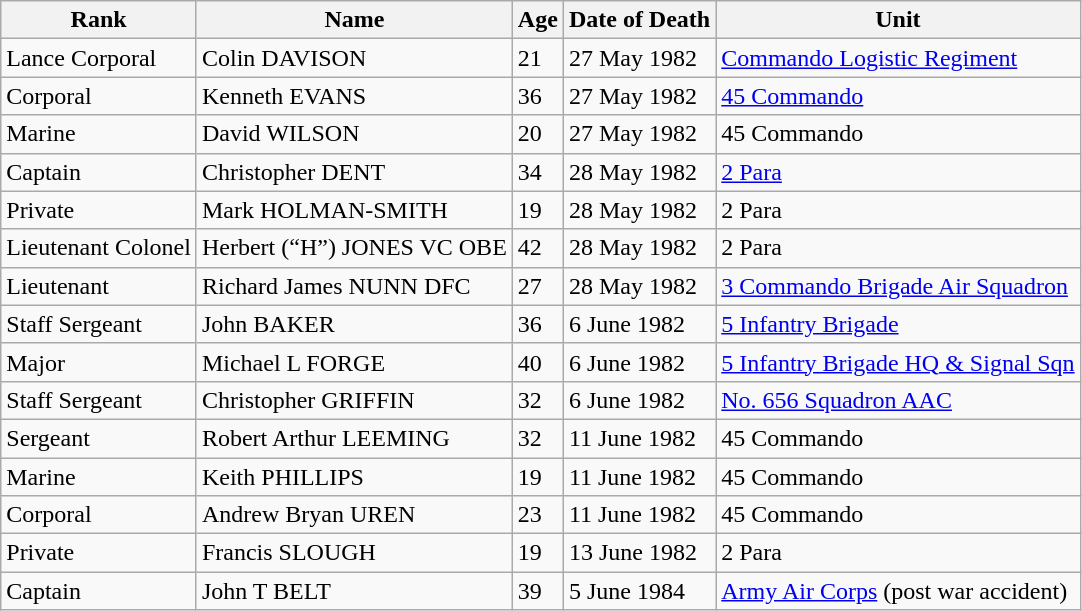<table class="wikitable sortable collapsible">
<tr>
<th>Rank</th>
<th>Name</th>
<th>Age</th>
<th>Date of Death</th>
<th>Unit</th>
</tr>
<tr>
<td>Lance Corporal</td>
<td>Colin DAVISON</td>
<td>21</td>
<td>27 May 1982</td>
<td><a href='#'>Commando Logistic Regiment</a></td>
</tr>
<tr>
<td>Corporal</td>
<td>Kenneth EVANS</td>
<td>36</td>
<td>27 May 1982</td>
<td><a href='#'>45 Commando</a></td>
</tr>
<tr>
<td>Marine</td>
<td>David WILSON</td>
<td>20</td>
<td>27 May 1982</td>
<td>45 Commando</td>
</tr>
<tr>
<td>Captain</td>
<td>Christopher DENT</td>
<td>34</td>
<td>28 May 1982</td>
<td><a href='#'>2 Para</a></td>
</tr>
<tr>
<td>Private</td>
<td>Mark HOLMAN-SMITH</td>
<td>19</td>
<td>28 May 1982</td>
<td>2 Para</td>
</tr>
<tr>
<td>Lieutenant Colonel</td>
<td>Herbert (“H”) JONES VC OBE</td>
<td>42</td>
<td>28 May 1982</td>
<td>2 Para</td>
</tr>
<tr>
<td>Lieutenant</td>
<td>Richard James NUNN DFC </td>
<td>27</td>
<td>28 May 1982</td>
<td><a href='#'>3 Commando Brigade Air Squadron</a></td>
</tr>
<tr>
<td>Staff Sergeant</td>
<td>John BAKER</td>
<td>36</td>
<td>6 June 1982</td>
<td><a href='#'>5 Infantry Brigade</a></td>
</tr>
<tr>
<td>Major</td>
<td>Michael L FORGE</td>
<td>40</td>
<td>6 June 1982</td>
<td><a href='#'>5 Infantry Brigade HQ & Signal Sqn</a></td>
</tr>
<tr>
<td>Staff Sergeant</td>
<td>Christopher GRIFFIN</td>
<td>32</td>
<td>6 June 1982</td>
<td><a href='#'>No. 656 Squadron AAC</a></td>
</tr>
<tr>
<td>Sergeant</td>
<td>Robert Arthur LEEMING</td>
<td>32</td>
<td>11 June 1982</td>
<td>45 Commando</td>
</tr>
<tr>
<td>Marine</td>
<td>Keith PHILLIPS</td>
<td>19</td>
<td>11 June 1982</td>
<td>45 Commando</td>
</tr>
<tr>
<td>Corporal</td>
<td>Andrew Bryan UREN</td>
<td>23</td>
<td>11 June 1982</td>
<td>45 Commando</td>
</tr>
<tr>
<td>Private</td>
<td>Francis SLOUGH</td>
<td>19</td>
<td>13 June 1982</td>
<td>2 Para</td>
</tr>
<tr>
<td>Captain</td>
<td>John T BELT </td>
<td>39</td>
<td>5 June 1984</td>
<td><a href='#'>Army Air Corps</a> (post war accident)</td>
</tr>
</table>
